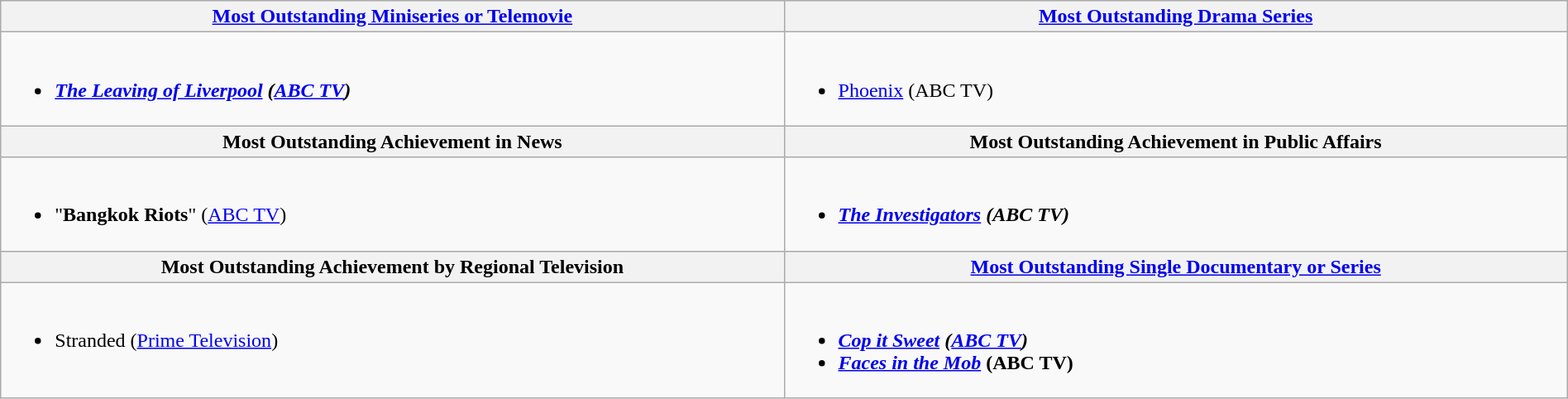<table class=wikitable width="100%">
<tr>
<th width="50%"><a href='#'>Most Outstanding Miniseries or Telemovie</a></th>
<th width="50%"><a href='#'>Most Outstanding Drama Series</a></th>
</tr>
<tr>
<td valign="top"><br><ul><li><strong><em><a href='#'>The Leaving of Liverpool</a><em> (<a href='#'>ABC TV</a>)<strong></li></ul></td>
<td valign="top"><br><ul><li></em></strong><a href='#'>Phoenix</a></em> (ABC TV)</strong></li></ul></td>
</tr>
<tr>
<th width="50%">Most Outstanding Achievement in News</th>
<th width="50%">Most Outstanding Achievement in Public Affairs</th>
</tr>
<tr>
<td valign="top"><br><ul><li>"<strong>Bangkok Riots</strong>" (<a href='#'>ABC TV</a>)</li></ul></td>
<td valign="top"><br><ul><li><strong><em><a href='#'>The Investigators</a><em> (ABC TV)<strong></li></ul></td>
</tr>
<tr>
<th width="50%">Most Outstanding Achievement by Regional Television</th>
<th width="50%"><a href='#'>Most Outstanding Single Documentary or Series</a></th>
</tr>
<tr>
<td valign="top"><br><ul><li></em></strong>Stranded</em> (<a href='#'>Prime Television</a>)</strong></li></ul></td>
<td valign="top"><br><ul><li><strong><em><a href='#'>Cop it Sweet</a><em> (<a href='#'>ABC TV</a>)<strong></li><li></em></strong><a href='#'>Faces in the Mob</a></em> (ABC TV)</strong></li></ul></td>
</tr>
</table>
